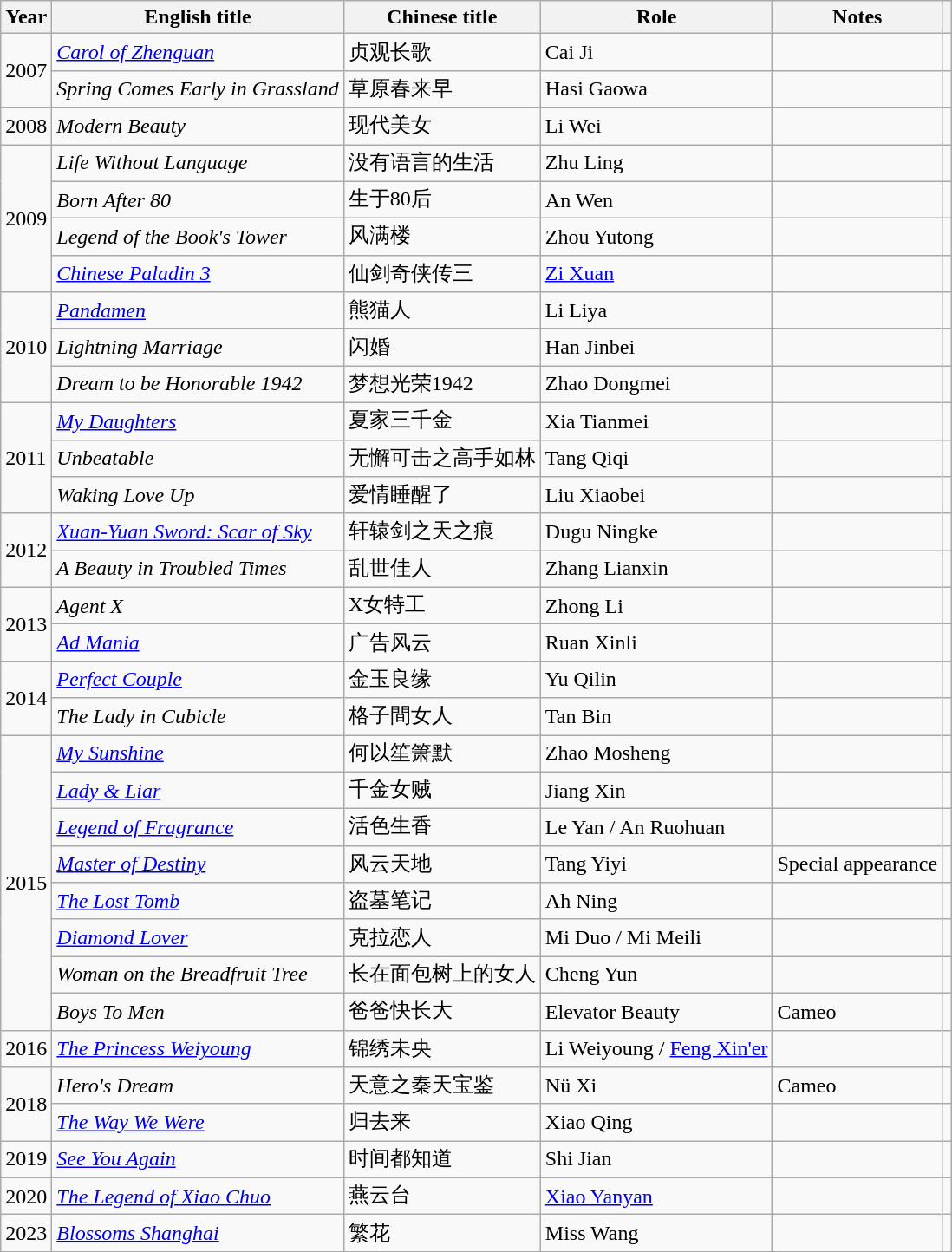<table class="wikitable sortable">
<tr>
<th>Year</th>
<th>English title</th>
<th>Chinese title</th>
<th>Role</th>
<th class="unsortable">Notes</th>
<th class="unsortable"></th>
</tr>
<tr>
<td rowspan=2>2007</td>
<td><em><a href='#'>Carol of Zhenguan</a></em></td>
<td>贞观长歌</td>
<td>Cai Ji</td>
<td></td>
<td></td>
</tr>
<tr>
<td><em>Spring Comes Early in Grassland</em></td>
<td>草原春来早</td>
<td>Hasi Gaowa</td>
<td></td>
<td></td>
</tr>
<tr>
<td>2008</td>
<td><em>Modern Beauty</em></td>
<td>现代美女</td>
<td>Li Wei</td>
<td></td>
<td></td>
</tr>
<tr>
<td rowspan=4>2009</td>
<td><em>Life Without Language</em></td>
<td>没有语言的生活</td>
<td>Zhu Ling</td>
<td></td>
<td></td>
</tr>
<tr>
<td><em>Born After 80</em></td>
<td>生于80后</td>
<td>An Wen</td>
<td></td>
<td></td>
</tr>
<tr>
<td><em>Legend of the Book's Tower</em></td>
<td>风满楼</td>
<td>Zhou Yutong</td>
<td></td>
<td></td>
</tr>
<tr>
<td><em><a href='#'>Chinese Paladin 3</a></em></td>
<td>仙剑奇侠传三</td>
<td><a href='#'>Zi Xuan</a></td>
<td></td>
<td></td>
</tr>
<tr>
<td rowspan=3>2010</td>
<td><em><a href='#'>Pandamen</a></em></td>
<td>熊猫人</td>
<td>Li Liya</td>
<td></td>
<td></td>
</tr>
<tr>
<td><em>Lightning Marriage</em></td>
<td>闪婚</td>
<td>Han Jinbei</td>
<td></td>
<td></td>
</tr>
<tr>
<td><em>Dream to be Honorable 1942</em></td>
<td>梦想光荣1942</td>
<td>Zhao Dongmei</td>
<td></td>
<td></td>
</tr>
<tr>
<td rowspan=3>2011</td>
<td><em><a href='#'>My Daughters</a></em></td>
<td>夏家三千金</td>
<td>Xia Tianmei</td>
<td></td>
<td></td>
</tr>
<tr>
<td><em>Unbeatable</em></td>
<td>无懈可击之高手如林</td>
<td>Tang Qiqi</td>
<td></td>
<td></td>
</tr>
<tr>
<td><em>Waking Love Up</em></td>
<td>爱情睡醒了</td>
<td>Liu Xiaobei</td>
<td></td>
<td></td>
</tr>
<tr>
<td rowspan=2>2012</td>
<td><em><a href='#'>Xuan-Yuan Sword: Scar of Sky</a></em></td>
<td>轩辕剑之天之痕</td>
<td>Dugu Ningke</td>
<td></td>
<td></td>
</tr>
<tr>
<td><em>A Beauty in Troubled Times</em></td>
<td>乱世佳人</td>
<td>Zhang Lianxin</td>
<td></td>
<td></td>
</tr>
<tr>
<td rowspan=2>2013</td>
<td><em>Agent X</em></td>
<td>X女特工</td>
<td>Zhong Li</td>
<td></td>
<td></td>
</tr>
<tr>
<td><em><a href='#'>Ad Mania</a></em></td>
<td>广告风云</td>
<td>Ruan Xinli</td>
<td></td>
<td></td>
</tr>
<tr>
<td rowspan=2>2014</td>
<td><em><a href='#'>Perfect Couple</a></em></td>
<td>金玉良缘</td>
<td>Yu Qilin</td>
<td></td>
<td></td>
</tr>
<tr>
<td><em>The Lady in Cubicle</em></td>
<td>格子間女人</td>
<td>Tan Bin</td>
<td></td>
<td></td>
</tr>
<tr>
<td rowspan=8>2015</td>
<td><em><a href='#'>My Sunshine</a></em></td>
<td>何以笙箫默</td>
<td>Zhao Mosheng</td>
<td></td>
<td></td>
</tr>
<tr>
<td><em><a href='#'>Lady & Liar</a></em></td>
<td>千金女贼</td>
<td>Jiang Xin</td>
<td></td>
<td></td>
</tr>
<tr>
<td><em><a href='#'>Legend of Fragrance</a></em></td>
<td>活色生香</td>
<td>Le Yan / An Ruohuan</td>
<td></td>
<td></td>
</tr>
<tr>
<td><em><a href='#'>Master of Destiny</a></em></td>
<td>风云天地</td>
<td>Tang Yiyi</td>
<td>Special appearance</td>
<td></td>
</tr>
<tr>
<td><em><a href='#'>The Lost Tomb</a></em></td>
<td>盗墓笔记</td>
<td>Ah Ning</td>
<td></td>
<td></td>
</tr>
<tr>
<td><em><a href='#'>Diamond Lover</a></em></td>
<td>克拉恋人</td>
<td>Mi Duo / Mi Meili</td>
<td></td>
<td></td>
</tr>
<tr>
<td><em>Woman on the Breadfruit Tree</em></td>
<td>长在面包树上的女人</td>
<td>Cheng Yun</td>
<td></td>
<td></td>
</tr>
<tr>
<td><em>Boys To Men</em></td>
<td>爸爸快长大</td>
<td>Elevator Beauty</td>
<td>Cameo</td>
<td></td>
</tr>
<tr>
<td>2016</td>
<td><em><a href='#'>The Princess Weiyoung</a></em></td>
<td>锦绣未央</td>
<td>Li Weiyoung / <a href='#'>Feng Xin'er</a></td>
<td></td>
<td></td>
</tr>
<tr>
<td rowspan=2>2018</td>
<td><em>Hero's Dream</em></td>
<td>天意之秦天宝鉴</td>
<td>Nü Xi</td>
<td>Cameo</td>
<td></td>
</tr>
<tr>
<td><em><a href='#'>The Way We Were</a></em></td>
<td>归去来</td>
<td>Xiao Qing</td>
<td></td>
<td></td>
</tr>
<tr>
<td>2019</td>
<td><em><a href='#'>See You Again</a></em></td>
<td>时间都知道</td>
<td>Shi Jian</td>
<td></td>
<td></td>
</tr>
<tr>
<td>2020</td>
<td><em><a href='#'>The Legend of Xiao Chuo</a></em></td>
<td>燕云台</td>
<td><a href='#'>Xiao Yanyan</a></td>
<td></td>
<td></td>
</tr>
<tr>
<td>2023</td>
<td><em><a href='#'>Blossoms Shanghai</a></em></td>
<td>繁花</td>
<td>Miss Wang</td>
<td></td>
<td></td>
</tr>
<tr>
</tr>
</table>
